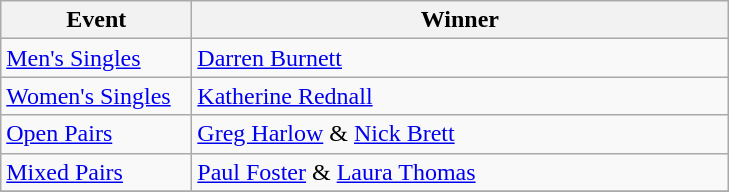<table class="wikitable" style="font-size: 100%">
<tr>
<th width=120>Event</th>
<th width=350>Winner</th>
</tr>
<tr>
<td><a href='#'>Men's Singles</a></td>
<td> <a href='#'>Darren Burnett</a></td>
</tr>
<tr>
<td><a href='#'>Women's Singles</a></td>
<td> <a href='#'>Katherine Rednall</a></td>
</tr>
<tr>
<td><a href='#'>Open Pairs</a></td>
<td> <a href='#'>Greg Harlow</a> &   <a href='#'>Nick Brett</a></td>
</tr>
<tr>
<td><a href='#'>Mixed Pairs</a></td>
<td> <a href='#'>Paul Foster</a> &  <a href='#'>Laura Thomas</a></td>
</tr>
<tr>
</tr>
</table>
